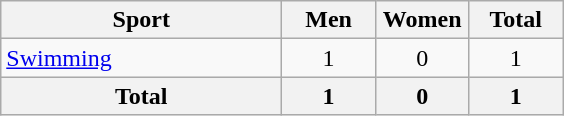<table class="wikitable sortable" style="text-align:center;">
<tr>
<th width=180>Sport</th>
<th width=55>Men</th>
<th width=55>Women</th>
<th width=55>Total</th>
</tr>
<tr>
<td align=left><a href='#'>Swimming</a></td>
<td>1</td>
<td>0</td>
<td>1</td>
</tr>
<tr>
<th>Total</th>
<th>1</th>
<th>0</th>
<th>1</th>
</tr>
</table>
